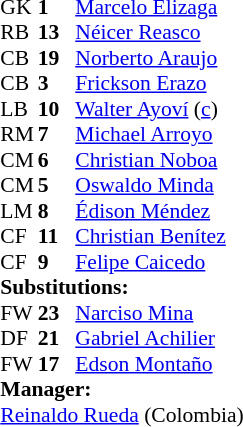<table style="font-size: 90%" cellspacing="0" cellpadding="0" align="center">
<tr>
<th width=25></th>
<th width=25></th>
</tr>
<tr>
<td>GK</td>
<td><strong>1</strong></td>
<td><a href='#'>Marcelo Elizaga</a></td>
</tr>
<tr>
<td>RB</td>
<td><strong>13</strong></td>
<td><a href='#'>Néicer Reasco</a></td>
<td></td>
<td></td>
</tr>
<tr>
<td>CB</td>
<td><strong>19</strong></td>
<td><a href='#'>Norberto Araujo</a></td>
</tr>
<tr>
<td>CB</td>
<td><strong>3</strong></td>
<td><a href='#'>Frickson Erazo</a></td>
</tr>
<tr>
<td>LB</td>
<td><strong>10</strong></td>
<td><a href='#'>Walter Ayoví</a> (<a href='#'>c</a>)</td>
</tr>
<tr>
<td>RM</td>
<td><strong>7</strong></td>
<td><a href='#'>Michael Arroyo</a></td>
</tr>
<tr>
<td>CM</td>
<td><strong>6</strong></td>
<td><a href='#'>Christian Noboa</a></td>
<td></td>
<td></td>
</tr>
<tr>
<td>CM</td>
<td><strong>5</strong></td>
<td><a href='#'>Oswaldo Minda</a></td>
<td></td>
</tr>
<tr>
<td>LM</td>
<td><strong>8</strong></td>
<td><a href='#'>Édison Méndez</a></td>
<td></td>
<td></td>
</tr>
<tr>
<td>CF</td>
<td><strong>11</strong></td>
<td><a href='#'>Christian Benítez</a></td>
</tr>
<tr>
<td>CF</td>
<td><strong>9</strong></td>
<td><a href='#'>Felipe Caicedo</a></td>
</tr>
<tr>
<td colspan=3><strong>Substitutions:</strong></td>
</tr>
<tr>
<td>FW</td>
<td><strong>23</strong></td>
<td><a href='#'>Narciso Mina</a></td>
<td></td>
<td></td>
</tr>
<tr>
<td>DF</td>
<td><strong>21</strong></td>
<td><a href='#'>Gabriel Achilier</a></td>
<td></td>
<td></td>
</tr>
<tr>
<td>FW</td>
<td><strong>17</strong></td>
<td><a href='#'>Edson Montaño</a></td>
<td></td>
<td></td>
</tr>
<tr>
<td colspan=3><strong>Manager:</strong></td>
</tr>
<tr>
<td colspan=3><a href='#'>Reinaldo Rueda</a> (Colombia)</td>
</tr>
</table>
